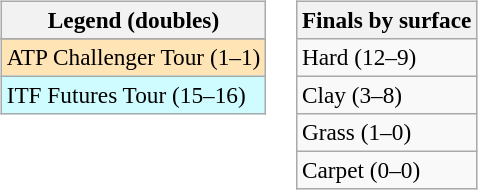<table>
<tr valign=top>
<td><br><table class=wikitable style=font-size:97%>
<tr>
<th>Legend (doubles)</th>
</tr>
<tr bgcolor=e5d1cb>
</tr>
<tr bgcolor=moccasin>
<td>ATP Challenger Tour (1–1)</td>
</tr>
<tr bgcolor=cffcff>
<td>ITF Futures Tour (15–16)</td>
</tr>
</table>
</td>
<td><br><table class=wikitable style=font-size:97%>
<tr>
<th>Finals by surface</th>
</tr>
<tr>
<td>Hard (12–9)</td>
</tr>
<tr>
<td>Clay (3–8)</td>
</tr>
<tr>
<td>Grass (1–0)</td>
</tr>
<tr>
<td>Carpet (0–0)</td>
</tr>
</table>
</td>
</tr>
</table>
